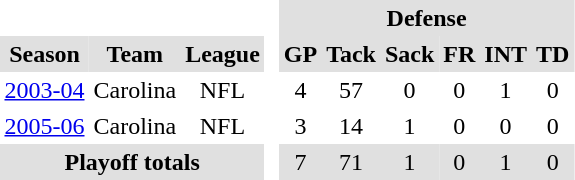<table BORDER="0" CELLPADDING="3" CELLSPACING="0" ID="Table3">
<tr style="text-align:center; background:#e0e0e0;">
<th colspan="3" style="text-align:center; background:#fff;"> </th>
<th rowspan="99" style="text-align:center; background:#fff;"> </th>
<th style="text-align:center;" colspan="6">Defense</th>
</tr>
<tr style="text-align:center; background:#e0e0e0;">
<th style="text-align:center;">Season</th>
<th style="text-align:center;">Team</th>
<th style="text-align:center;">League</th>
<th style="text-align:center;">GP</th>
<th style="text-align:center;">Tack</th>
<th style="text-align:center;">Sack</th>
<th style="text-align:center;">FR</th>
<th style="text-align:center;">INT</th>
<th style="text-align:center;">TD</th>
</tr>
<tr style="text-align:center;">
<td><a href='#'>2003-04</a></td>
<td>Carolina</td>
<td>NFL</td>
<td>4</td>
<td>57</td>
<td>0</td>
<td>0</td>
<td>1</td>
<td>0</td>
</tr>
<tr style="text-align:center;">
<td><a href='#'>2005-06</a></td>
<td>Carolina</td>
<td>NFL</td>
<td>3</td>
<td>14</td>
<td>1</td>
<td>0</td>
<td>0</td>
<td>0</td>
</tr>
<tr style="text-align:center; background:#e0e0e0;">
<th colspan="3">Playoff totals</th>
<td style="text-align:center;">7</td>
<td style="text-align:center;">71</td>
<td style="text-align:center;">1</td>
<td style="text-align:center;">0</td>
<td style="text-align:center;">1</td>
<td style="text-align:center;">0</td>
</tr>
</table>
